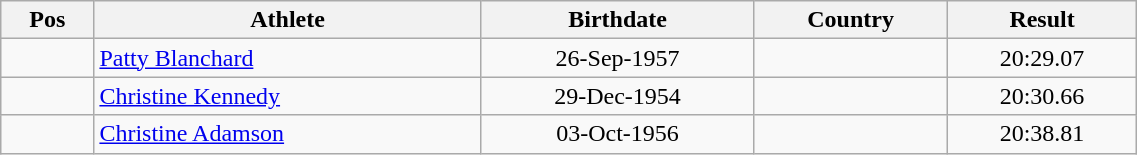<table class="wikitable"  style="text-align:center; width:60%;">
<tr>
<th>Pos</th>
<th>Athlete</th>
<th>Birthdate</th>
<th>Country</th>
<th>Result</th>
</tr>
<tr>
<td align=center></td>
<td align=left><a href='#'>Patty Blanchard</a></td>
<td>26-Sep-1957</td>
<td align=left></td>
<td>20:29.07</td>
</tr>
<tr>
<td align=center></td>
<td align=left><a href='#'>Christine Kennedy</a></td>
<td>29-Dec-1954</td>
<td align=left></td>
<td>20:30.66</td>
</tr>
<tr>
<td align=center></td>
<td align=left><a href='#'>Christine Adamson</a></td>
<td>03-Oct-1956</td>
<td align=left></td>
<td>20:38.81</td>
</tr>
</table>
